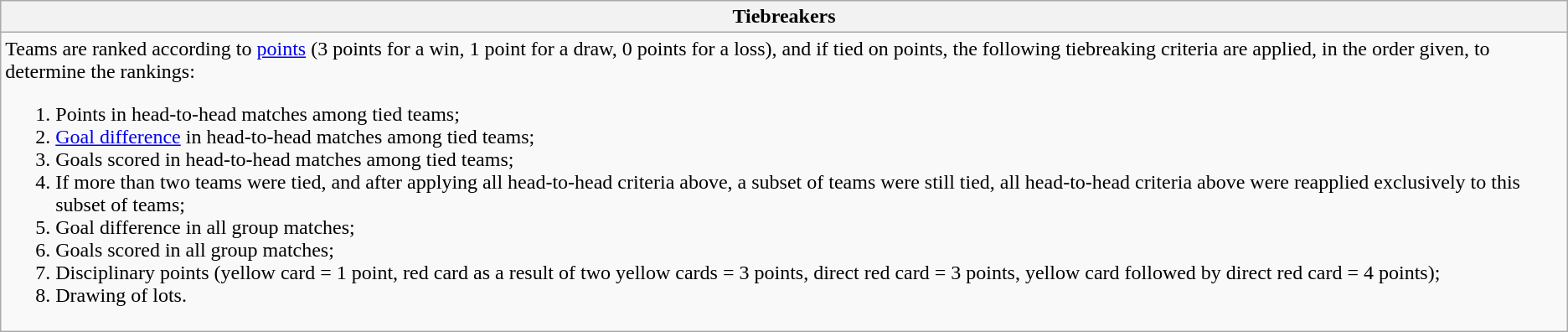<table class="wikitable collapsible collapsed">
<tr>
<th> Tiebreakers</th>
</tr>
<tr>
<td>Teams are ranked according to <a href='#'>points</a> (3 points for a win, 1 point for a draw, 0 points for a loss), and if tied on points, the following tiebreaking criteria are applied, in the order given, to determine the rankings:<br><ol><li>Points in head-to-head matches among tied teams;</li><li><a href='#'>Goal difference</a> in head-to-head matches among tied teams;</li><li>Goals scored in head-to-head matches among tied teams;</li><li>If more than two teams were tied, and after applying all head-to-head criteria above, a subset of teams were still tied, all head-to-head criteria above were reapplied exclusively to this subset of teams;</li><li>Goal difference in all group matches;</li><li>Goals scored in all group matches;</li><li>Disciplinary points (yellow card = 1 point, red card as a result of two yellow cards = 3 points, direct red card = 3 points, yellow card followed by direct red card = 4 points);</li><li>Drawing of lots.</li></ol></td>
</tr>
</table>
